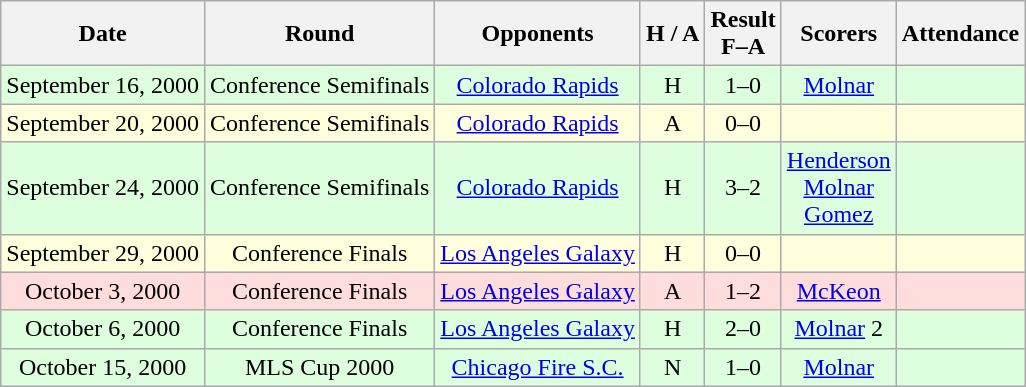<table class="wikitable" style="text-align:center;">
<tr>
<th><strong>Date</strong></th>
<th><strong>Round</strong></th>
<th><strong>Opponents</strong></th>
<th><strong>H / A</strong></th>
<th><strong>Result<br>F–A</strong></th>
<th><strong>Scorers</strong></th>
<th><strong>Attendance</strong></th>
</tr>
<tr bgcolor="#ddffdd">
<td>September 16, 2000</td>
<td>Conference Semifinals</td>
<td><a href='#'>Colorado Rapids</a></td>
<td>H</td>
<td>1–0</td>
<td><a href='#'>Molnar</a></td>
<td></td>
</tr>
<tr bgcolor="#ffffdd">
<td>September 20, 2000</td>
<td>Conference Semifinals</td>
<td><a href='#'>Colorado Rapids</a></td>
<td>A</td>
<td>0–0</td>
<td></td>
<td></td>
</tr>
<tr bgcolor="#ddffdd">
<td>September 24, 2000</td>
<td>Conference Semifinals</td>
<td><a href='#'>Colorado Rapids</a></td>
<td>H</td>
<td>3–2</td>
<td><a href='#'>Henderson</a> <br> <a href='#'>Molnar</a> <br> <a href='#'>Gomez</a></td>
<td></td>
</tr>
<tr bgcolor="#ffffdd">
<td>September 29, 2000</td>
<td>Conference Finals</td>
<td><a href='#'>Los Angeles Galaxy</a></td>
<td>H</td>
<td>0–0</td>
<td></td>
<td></td>
</tr>
<tr bgcolor="#ffdddd">
<td>October 3, 2000</td>
<td>Conference Finals</td>
<td><a href='#'>Los Angeles Galaxy</a></td>
<td>A</td>
<td>1–2</td>
<td><a href='#'>McKeon</a></td>
<td></td>
</tr>
<tr bgcolor="#ddffdd">
<td>October 6, 2000</td>
<td>Conference Finals</td>
<td><a href='#'>Los Angeles Galaxy</a></td>
<td>H</td>
<td>2–0</td>
<td><a href='#'>Molnar</a> 2</td>
<td></td>
</tr>
<tr bgcolor="#ddffdd">
<td>October 15, 2000</td>
<td>MLS Cup 2000</td>
<td><a href='#'>Chicago Fire S.C.</a></td>
<td>N</td>
<td>1–0</td>
<td><a href='#'>Molnar</a></td>
<td></td>
</tr>
</table>
